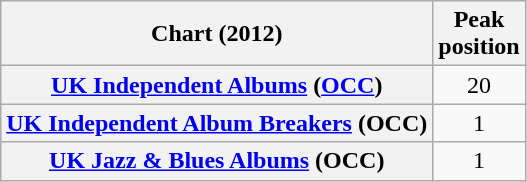<table class="wikitable sortable plainrowheaders" style="text-align:center">
<tr>
<th scope="col">Chart (2012)</th>
<th scope="col">Peak<br>position</th>
</tr>
<tr>
<th scope="row"><a href='#'>UK Independent Albums</a> (<a href='#'>OCC</a>)</th>
<td>20</td>
</tr>
<tr>
<th scope="row"><a href='#'>UK Independent Album Breakers</a> (OCC)</th>
<td>1</td>
</tr>
<tr>
<th scope="row"><a href='#'>UK Jazz & Blues Albums</a> (OCC)</th>
<td>1</td>
</tr>
</table>
